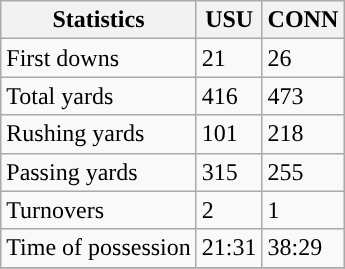<table class="wikitable" style="float: left;">
<tr>
<th>Statistics</th>
<th>USU</th>
<th>CONN</th>
</tr>
<tr>
<td>First downs</td>
<td>21</td>
<td>26</td>
</tr>
<tr>
<td>Total yards</td>
<td>416</td>
<td>473</td>
</tr>
<tr>
<td>Rushing yards</td>
<td>101</td>
<td>218</td>
</tr>
<tr>
<td>Passing yards</td>
<td>315</td>
<td>255</td>
</tr>
<tr>
<td>Turnovers</td>
<td>2</td>
<td>1</td>
</tr>
<tr>
<td>Time of possession</td>
<td>21:31</td>
<td>38:29</td>
</tr>
<tr>
</tr>
</table>
